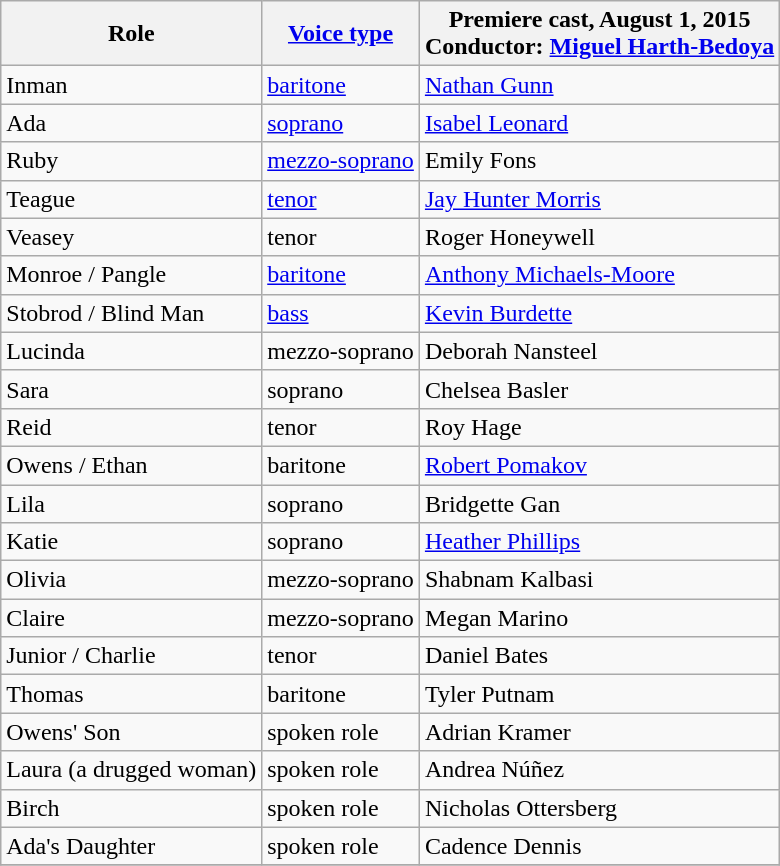<table class="wikitable">
<tr>
<th>Role</th>
<th><a href='#'>Voice type</a></th>
<th>Premiere cast, August 1, 2015<br>Conductor: <a href='#'>Miguel Harth-Bedoya</a></th>
</tr>
<tr>
<td>Inman</td>
<td><a href='#'>baritone</a></td>
<td><a href='#'>Nathan Gunn</a></td>
</tr>
<tr>
<td>Ada</td>
<td><a href='#'>soprano</a></td>
<td><a href='#'>Isabel Leonard</a></td>
</tr>
<tr>
<td>Ruby</td>
<td><a href='#'>mezzo-soprano</a></td>
<td>Emily Fons</td>
</tr>
<tr>
<td>Teague</td>
<td><a href='#'>tenor</a></td>
<td><a href='#'>Jay Hunter Morris</a></td>
</tr>
<tr>
<td>Veasey</td>
<td>tenor</td>
<td>Roger Honeywell</td>
</tr>
<tr>
<td>Monroe / Pangle</td>
<td><a href='#'>baritone</a></td>
<td><a href='#'>Anthony Michaels-Moore</a></td>
</tr>
<tr>
<td>Stobrod / Blind Man</td>
<td><a href='#'>bass</a></td>
<td><a href='#'>Kevin Burdette</a></td>
</tr>
<tr>
<td>Lucinda</td>
<td>mezzo-soprano</td>
<td>Deborah Nansteel</td>
</tr>
<tr>
<td>Sara</td>
<td>soprano</td>
<td>Chelsea Basler</td>
</tr>
<tr>
<td>Reid</td>
<td>tenor</td>
<td>Roy Hage</td>
</tr>
<tr>
<td>Owens / Ethan</td>
<td>baritone</td>
<td><a href='#'>Robert Pomakov</a></td>
</tr>
<tr>
<td>Lila</td>
<td>soprano</td>
<td>Bridgette Gan</td>
</tr>
<tr>
<td>Katie</td>
<td>soprano</td>
<td><a href='#'>Heather Phillips</a></td>
</tr>
<tr>
<td>Olivia</td>
<td>mezzo-soprano</td>
<td>Shabnam Kalbasi</td>
</tr>
<tr>
<td>Claire</td>
<td>mezzo-soprano</td>
<td>Megan Marino</td>
</tr>
<tr>
<td>Junior / Charlie</td>
<td>tenor</td>
<td>Daniel Bates</td>
</tr>
<tr>
<td>Thomas</td>
<td>baritone</td>
<td>Tyler Putnam</td>
</tr>
<tr>
<td>Owens' Son</td>
<td>spoken role</td>
<td>Adrian Kramer</td>
</tr>
<tr>
<td>Laura (a drugged woman)</td>
<td>spoken role</td>
<td>Andrea Núñez</td>
</tr>
<tr>
<td>Birch</td>
<td>spoken role</td>
<td>Nicholas Ottersberg</td>
</tr>
<tr>
<td>Ada's Daughter</td>
<td>spoken role</td>
<td>Cadence Dennis</td>
</tr>
<tr>
</tr>
</table>
